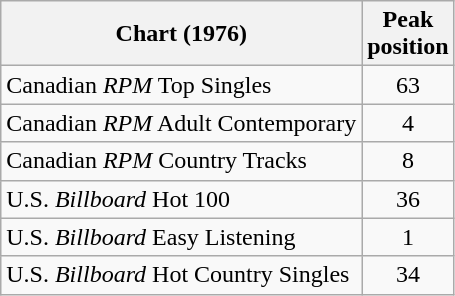<table class="wikitable sortable">
<tr>
<th>Chart (1976)</th>
<th>Peak<br>position</th>
</tr>
<tr>
<td>Canadian <em>RPM</em> Top Singles</td>
<td align="center">63</td>
</tr>
<tr>
<td>Canadian <em>RPM</em> Adult Contemporary</td>
<td align="center">4</td>
</tr>
<tr>
<td>Canadian <em>RPM</em> Country Tracks</td>
<td align="center">8</td>
</tr>
<tr>
<td>U.S. <em>Billboard</em> Hot 100</td>
<td align="center">36</td>
</tr>
<tr>
<td>U.S. <em>Billboard</em> Easy Listening</td>
<td align="center">1</td>
</tr>
<tr>
<td>U.S. <em>Billboard</em> Hot Country Singles</td>
<td align="center">34</td>
</tr>
</table>
